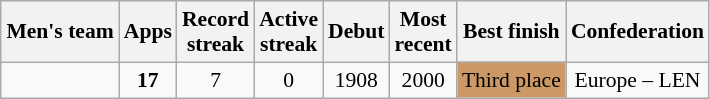<table class="wikitable" style="text-align: center; font-size: 90%; margin-left: 1em;">
<tr>
<th>Men's team</th>
<th>Apps</th>
<th>Record<br>streak</th>
<th>Active<br>streak</th>
<th>Debut</th>
<th>Most<br>recent</th>
<th>Best finish</th>
<th>Confederation</th>
</tr>
<tr>
<td style="text-align: left;"></td>
<td><strong>17</strong></td>
<td>7</td>
<td>0</td>
<td>1908</td>
<td>2000</td>
<td style="background-color: #cc9966;">Third place</td>
<td>Europe – LEN</td>
</tr>
</table>
